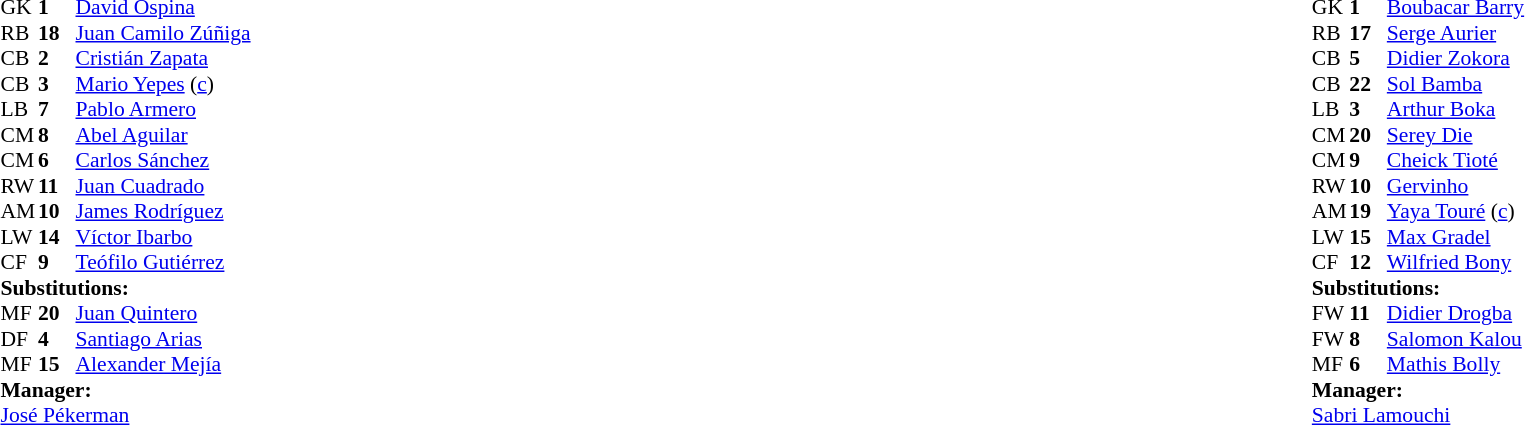<table width="100%">
<tr>
<td valign="top" width="40%"><br><table style="font-size: 90%" cellspacing="0" cellpadding="0">
<tr>
<th width=25></th>
<th width=25></th>
</tr>
<tr>
<td>GK</td>
<td><strong>1</strong></td>
<td><a href='#'>David Ospina</a></td>
</tr>
<tr>
<td>RB</td>
<td><strong>18</strong></td>
<td><a href='#'>Juan Camilo Zúñiga</a></td>
</tr>
<tr>
<td>CB</td>
<td><strong>2</strong></td>
<td><a href='#'>Cristián Zapata</a></td>
</tr>
<tr>
<td>CB</td>
<td><strong>3</strong></td>
<td><a href='#'>Mario Yepes</a> (<a href='#'>c</a>)</td>
</tr>
<tr>
<td>LB</td>
<td><strong>7</strong></td>
<td><a href='#'>Pablo Armero</a></td>
<td></td>
<td></td>
</tr>
<tr>
<td>CM</td>
<td><strong>8</strong></td>
<td><a href='#'>Abel Aguilar</a></td>
<td></td>
<td></td>
</tr>
<tr>
<td>CM</td>
<td><strong>6</strong></td>
<td><a href='#'>Carlos Sánchez</a></td>
</tr>
<tr>
<td>RW</td>
<td><strong>11</strong></td>
<td><a href='#'>Juan Cuadrado</a></td>
</tr>
<tr>
<td>AM</td>
<td><strong>10</strong></td>
<td><a href='#'>James Rodríguez</a></td>
</tr>
<tr>
<td>LW</td>
<td><strong>14</strong></td>
<td><a href='#'>Víctor Ibarbo</a></td>
<td></td>
<td></td>
</tr>
<tr>
<td>CF</td>
<td><strong>9</strong></td>
<td><a href='#'>Teófilo Gutiérrez</a></td>
</tr>
<tr>
<td colspan=3><strong>Substitutions:</strong></td>
</tr>
<tr>
<td>MF</td>
<td><strong>20</strong></td>
<td><a href='#'>Juan Quintero</a></td>
<td></td>
<td></td>
</tr>
<tr>
<td>DF</td>
<td><strong>4</strong></td>
<td><a href='#'>Santiago Arias</a></td>
<td></td>
<td></td>
</tr>
<tr>
<td>MF</td>
<td><strong>15</strong></td>
<td><a href='#'>Alexander Mejía</a></td>
<td></td>
<td></td>
</tr>
<tr>
<td colspan=3><strong>Manager:</strong></td>
</tr>
<tr>
<td colspan=3> <a href='#'>José Pékerman</a></td>
</tr>
</table>
</td>
<td valign="top"></td>
<td valign="top" width="50%"><br><table cellspacing="0" cellpadding="0" style="font-size:90%; margin:auto;">
<tr>
<th width="25"></th>
<th width="25"></th>
</tr>
<tr>
<td>GK</td>
<td><strong>1</strong></td>
<td><a href='#'>Boubacar Barry</a></td>
</tr>
<tr>
<td>RB</td>
<td><strong>17</strong></td>
<td><a href='#'>Serge Aurier</a></td>
</tr>
<tr>
<td>CB</td>
<td><strong>5</strong></td>
<td><a href='#'>Didier Zokora</a></td>
<td></td>
</tr>
<tr>
<td>CB</td>
<td><strong>22</strong></td>
<td><a href='#'>Sol Bamba</a></td>
</tr>
<tr>
<td>LB</td>
<td><strong>3</strong></td>
<td><a href='#'>Arthur Boka</a></td>
</tr>
<tr>
<td>CM</td>
<td><strong>20</strong></td>
<td><a href='#'>Serey Die</a></td>
<td></td>
<td></td>
</tr>
<tr>
<td>CM</td>
<td><strong>9</strong></td>
<td><a href='#'>Cheick Tioté</a></td>
<td></td>
</tr>
<tr>
<td>RW</td>
<td><strong>10</strong></td>
<td><a href='#'>Gervinho</a></td>
</tr>
<tr>
<td>AM</td>
<td><strong>19</strong></td>
<td><a href='#'>Yaya Touré</a> (<a href='#'>c</a>)</td>
</tr>
<tr>
<td>LW</td>
<td><strong>15</strong></td>
<td><a href='#'>Max Gradel</a></td>
<td></td>
<td></td>
</tr>
<tr>
<td>CF</td>
<td><strong>12</strong></td>
<td><a href='#'>Wilfried Bony</a></td>
<td></td>
<td></td>
</tr>
<tr>
<td colspan=3><strong>Substitutions:</strong></td>
</tr>
<tr>
<td>FW</td>
<td><strong>11</strong></td>
<td><a href='#'>Didier Drogba</a></td>
<td></td>
<td></td>
</tr>
<tr>
<td>FW</td>
<td><strong>8</strong></td>
<td><a href='#'>Salomon Kalou</a></td>
<td></td>
<td></td>
</tr>
<tr>
<td>MF</td>
<td><strong>6</strong></td>
<td><a href='#'>Mathis Bolly</a></td>
<td></td>
<td></td>
</tr>
<tr>
<td colspan=3><strong>Manager:</strong></td>
</tr>
<tr>
<td colspan=3> <a href='#'>Sabri Lamouchi</a></td>
</tr>
</table>
</td>
</tr>
</table>
